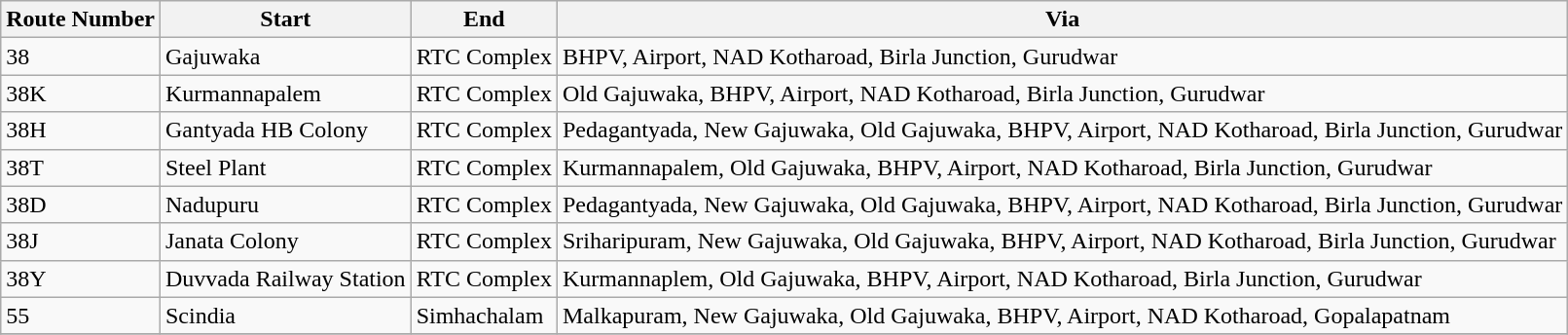<table class="sortable wikitable">
<tr>
<th>Route Number</th>
<th>Start</th>
<th>End</th>
<th>Via</th>
</tr>
<tr>
<td>38</td>
<td>Gajuwaka</td>
<td>RTC Complex</td>
<td>BHPV, Airport, NAD Kotharoad, Birla Junction, Gurudwar</td>
</tr>
<tr>
<td>38K</td>
<td>Kurmannapalem</td>
<td>RTC Complex</td>
<td>Old Gajuwaka, BHPV, Airport, NAD Kotharoad, Birla Junction, Gurudwar</td>
</tr>
<tr>
<td>38H</td>
<td>Gantyada HB Colony</td>
<td>RTC Complex</td>
<td>Pedagantyada, New Gajuwaka, Old Gajuwaka, BHPV, Airport, NAD Kotharoad, Birla Junction, Gurudwar</td>
</tr>
<tr>
<td>38T</td>
<td>Steel Plant</td>
<td>RTC Complex</td>
<td>Kurmannapalem, Old Gajuwaka, BHPV, Airport, NAD Kotharoad, Birla Junction, Gurudwar</td>
</tr>
<tr>
<td>38D</td>
<td>Nadupuru</td>
<td>RTC Complex</td>
<td>Pedagantyada, New Gajuwaka, Old Gajuwaka, BHPV, Airport, NAD Kotharoad, Birla Junction, Gurudwar</td>
</tr>
<tr>
<td>38J</td>
<td>Janata Colony</td>
<td>RTC Complex</td>
<td>Sriharipuram, New Gajuwaka, Old Gajuwaka, BHPV, Airport, NAD Kotharoad, Birla Junction, Gurudwar</td>
</tr>
<tr>
<td>38Y</td>
<td>Duvvada Railway Station</td>
<td>RTC Complex</td>
<td>Kurmannaplem, Old Gajuwaka, BHPV, Airport, NAD Kotharoad, Birla Junction, Gurudwar</td>
</tr>
<tr>
<td>55</td>
<td>Scindia</td>
<td>Simhachalam</td>
<td>Malkapuram, New Gajuwaka, Old Gajuwaka, BHPV, Airport, NAD Kotharoad, Gopalapatnam</td>
</tr>
<tr>
</tr>
</table>
